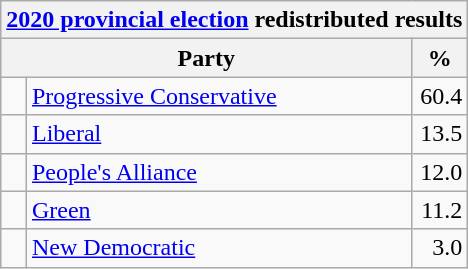<table class="wikitable">
<tr>
<th colspan="4"><a href='#'>2020 provincial election</a> redistributed results</th>
</tr>
<tr>
<th bgcolor="#DDDDFF" width="130px" colspan="2">Party</th>
<th bgcolor="#DDDDFF" width="30px">%</th>
</tr>
<tr>
<td> </td>
<td><a href='#'>Progressive Conservative</a></td>
<td align=right>60.4</td>
</tr>
<tr>
<td> </td>
<td><a href='#'>Liberal</a></td>
<td align=right>13.5</td>
</tr>
<tr>
<td> </td>
<td><a href='#'>People's Alliance</a></td>
<td align=right>12.0</td>
</tr>
<tr>
<td> </td>
<td><a href='#'>Green</a></td>
<td align=right>11.2</td>
</tr>
<tr>
<td> </td>
<td><a href='#'>New Democratic</a></td>
<td align=right>3.0</td>
</tr>
</table>
